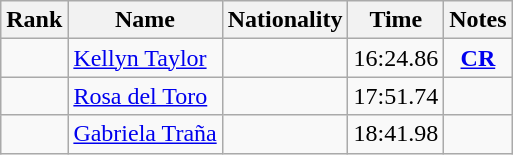<table class="wikitable sortable" style="text-align:center">
<tr>
<th>Rank</th>
<th>Name</th>
<th>Nationality</th>
<th>Time</th>
<th>Notes</th>
</tr>
<tr>
<td align=center></td>
<td align=left><a href='#'>Kellyn Taylor</a></td>
<td align=left></td>
<td>16:24.86</td>
<td><strong><a href='#'>CR</a></strong></td>
</tr>
<tr>
<td align=center></td>
<td align=left><a href='#'>Rosa del Toro</a></td>
<td align=left></td>
<td>17:51.74</td>
<td></td>
</tr>
<tr>
<td align=center></td>
<td align=left><a href='#'>Gabriela Traña</a></td>
<td align=left></td>
<td>18:41.98</td>
<td></td>
</tr>
</table>
